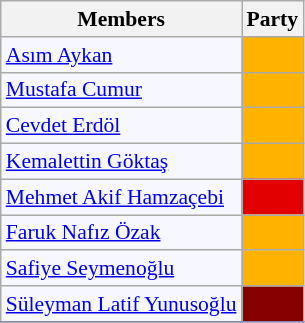<table class=wikitable style="border:1px solid #8888aa; background-color:#f7f8ff; padding:0px; font-size:90%;">
<tr>
<th>Members</th>
<th colspan="2">Party</th>
</tr>
<tr>
<td><a href='#'>Asım Aykan</a></td>
<td style="background: #ffb300"></td>
</tr>
<tr>
<td><a href='#'>Mustafa Cumur</a></td>
<td style="background: #ffb300"></td>
</tr>
<tr>
<td><a href='#'>Cevdet Erdöl</a></td>
<td style="background: #ffb300"></td>
</tr>
<tr>
<td><a href='#'>Kemalettin Göktaş</a></td>
<td style="background: #ffb300"></td>
</tr>
<tr>
<td><a href='#'>Mehmet Akif Hamzaçebi</a></td>
<td style="background: #e30000"></td>
</tr>
<tr>
<td><a href='#'>Faruk Nafız Özak</a></td>
<td style="background: #ffb300"></td>
</tr>
<tr>
<td><a href='#'>Safiye Seymenoğlu</a></td>
<td style="background: #ffb300"></td>
</tr>
<tr>
<td><a href='#'>Süleyman Latif Yunusoğlu</a></td>
<td style="background: #870000"></td>
</tr>
<tr>
</tr>
</table>
